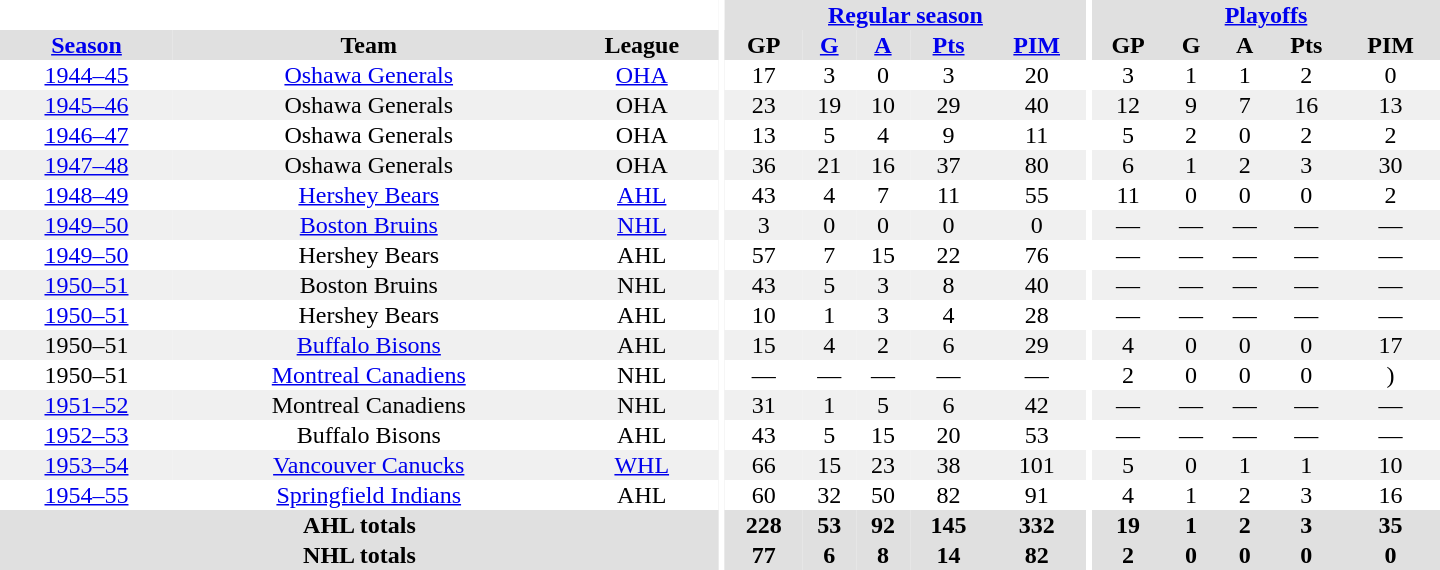<table border="0" cellpadding="1" cellspacing="0" style="text-align:center; width:60em">
<tr bgcolor="#e0e0e0">
<th colspan="3" bgcolor="#ffffff"></th>
<th rowspan="100" bgcolor="#ffffff"></th>
<th colspan="5"><a href='#'>Regular season</a></th>
<th rowspan="100" bgcolor="#ffffff"></th>
<th colspan="5"><a href='#'>Playoffs</a></th>
</tr>
<tr bgcolor="#e0e0e0">
<th><a href='#'>Season</a></th>
<th>Team</th>
<th>League</th>
<th>GP</th>
<th><a href='#'>G</a></th>
<th><a href='#'>A</a></th>
<th><a href='#'>Pts</a></th>
<th><a href='#'>PIM</a></th>
<th>GP</th>
<th>G</th>
<th>A</th>
<th>Pts</th>
<th>PIM</th>
</tr>
<tr>
<td><a href='#'>1944–45</a></td>
<td><a href='#'>Oshawa Generals</a></td>
<td><a href='#'>OHA</a></td>
<td>17</td>
<td>3</td>
<td>0</td>
<td>3</td>
<td>20</td>
<td>3</td>
<td>1</td>
<td>1</td>
<td>2</td>
<td>0</td>
</tr>
<tr bgcolor="#f0f0f0">
<td><a href='#'>1945–46</a></td>
<td>Oshawa Generals</td>
<td>OHA</td>
<td>23</td>
<td>19</td>
<td>10</td>
<td>29</td>
<td>40</td>
<td>12</td>
<td>9</td>
<td>7</td>
<td>16</td>
<td>13</td>
</tr>
<tr>
<td><a href='#'>1946–47</a></td>
<td>Oshawa Generals</td>
<td>OHA</td>
<td>13</td>
<td>5</td>
<td>4</td>
<td>9</td>
<td>11</td>
<td>5</td>
<td>2</td>
<td>0</td>
<td>2</td>
<td>2</td>
</tr>
<tr bgcolor="#f0f0f0">
<td><a href='#'>1947–48</a></td>
<td>Oshawa Generals</td>
<td>OHA</td>
<td>36</td>
<td>21</td>
<td>16</td>
<td>37</td>
<td>80</td>
<td>6</td>
<td>1</td>
<td>2</td>
<td>3</td>
<td>30</td>
</tr>
<tr>
<td><a href='#'>1948–49</a></td>
<td><a href='#'>Hershey Bears</a></td>
<td><a href='#'>AHL</a></td>
<td>43</td>
<td>4</td>
<td>7</td>
<td>11</td>
<td>55</td>
<td>11</td>
<td>0</td>
<td>0</td>
<td>0</td>
<td>2</td>
</tr>
<tr bgcolor="#f0f0f0">
<td><a href='#'>1949–50</a></td>
<td><a href='#'>Boston Bruins</a></td>
<td><a href='#'>NHL</a></td>
<td>3</td>
<td>0</td>
<td>0</td>
<td>0</td>
<td>0</td>
<td>—</td>
<td>—</td>
<td>—</td>
<td>—</td>
<td>—</td>
</tr>
<tr>
<td><a href='#'>1949–50</a></td>
<td>Hershey Bears</td>
<td>AHL</td>
<td>57</td>
<td>7</td>
<td>15</td>
<td>22</td>
<td>76</td>
<td>—</td>
<td>—</td>
<td>—</td>
<td>—</td>
<td>—</td>
</tr>
<tr bgcolor="#f0f0f0">
<td><a href='#'>1950–51</a></td>
<td>Boston Bruins</td>
<td>NHL</td>
<td>43</td>
<td>5</td>
<td>3</td>
<td>8</td>
<td>40</td>
<td>—</td>
<td>—</td>
<td>—</td>
<td>—</td>
<td>—</td>
</tr>
<tr>
<td><a href='#'>1950–51</a></td>
<td>Hershey Bears</td>
<td>AHL</td>
<td>10</td>
<td>1</td>
<td>3</td>
<td>4</td>
<td>28</td>
<td>—</td>
<td>—</td>
<td>—</td>
<td>—</td>
<td>—</td>
</tr>
<tr bgcolor="#f0f0f0">
<td>1950–51</td>
<td><a href='#'>Buffalo Bisons</a></td>
<td>AHL</td>
<td>15</td>
<td>4</td>
<td>2</td>
<td>6</td>
<td>29</td>
<td>4</td>
<td>0</td>
<td>0</td>
<td>0</td>
<td>17</td>
</tr>
<tr>
<td>1950–51</td>
<td><a href='#'>Montreal Canadiens</a></td>
<td>NHL</td>
<td>—</td>
<td>—</td>
<td>—</td>
<td>—</td>
<td>—</td>
<td>2</td>
<td>0</td>
<td>0</td>
<td>0</td>
<td>)</td>
</tr>
<tr bgcolor="#f0f0f0">
<td><a href='#'>1951–52</a></td>
<td>Montreal Canadiens</td>
<td>NHL</td>
<td>31</td>
<td>1</td>
<td>5</td>
<td>6</td>
<td>42</td>
<td>—</td>
<td>—</td>
<td>—</td>
<td>—</td>
<td>—</td>
</tr>
<tr>
<td><a href='#'>1952–53</a></td>
<td>Buffalo Bisons</td>
<td>AHL</td>
<td>43</td>
<td>5</td>
<td>15</td>
<td>20</td>
<td>53</td>
<td>—</td>
<td>—</td>
<td>—</td>
<td>—</td>
<td>—</td>
</tr>
<tr bgcolor="#f0f0f0">
<td><a href='#'>1953–54</a></td>
<td><a href='#'>Vancouver Canucks</a></td>
<td><a href='#'>WHL</a></td>
<td>66</td>
<td>15</td>
<td>23</td>
<td>38</td>
<td>101</td>
<td>5</td>
<td>0</td>
<td>1</td>
<td>1</td>
<td>10</td>
</tr>
<tr>
<td><a href='#'>1954–55</a></td>
<td><a href='#'>Springfield Indians</a></td>
<td>AHL</td>
<td>60</td>
<td>32</td>
<td>50</td>
<td>82</td>
<td>91</td>
<td>4</td>
<td>1</td>
<td>2</td>
<td>3</td>
<td>16</td>
</tr>
<tr bgcolor="#e0e0e0">
<th colspan="3">AHL totals</th>
<th>228</th>
<th>53</th>
<th>92</th>
<th>145</th>
<th>332</th>
<th>19</th>
<th>1</th>
<th>2</th>
<th>3</th>
<th>35</th>
</tr>
<tr bgcolor="#e0e0e0">
<th colspan="3">NHL totals</th>
<th>77</th>
<th>6</th>
<th>8</th>
<th>14</th>
<th>82</th>
<th>2</th>
<th>0</th>
<th>0</th>
<th>0</th>
<th>0</th>
</tr>
</table>
